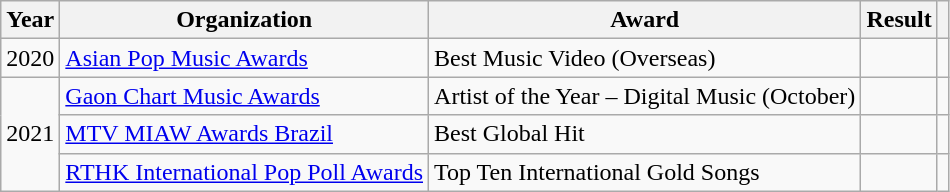<table class="wikitable plainrowheaders">
<tr align="center">
<th scope="col">Year</th>
<th scope="col">Organization</th>
<th scope="col">Award</th>
<th scope="col">Result</th>
<th scope="col"></th>
</tr>
<tr>
<td align="center">2020</td>
<td><a href='#'>Asian Pop Music Awards</a></td>
<td>Best Music Video (Overseas)</td>
<td></td>
<td align="center"></td>
</tr>
<tr>
<td rowspan="3" align="center">2021</td>
<td><a href='#'>Gaon Chart Music Awards</a></td>
<td>Artist of the Year – Digital Music (October)</td>
<td></td>
<td align="center"></td>
</tr>
<tr>
<td><a href='#'>MTV MIAW Awards Brazil</a></td>
<td>Best Global Hit</td>
<td></td>
<td align="center"></td>
</tr>
<tr>
<td><a href='#'>RTHK International Pop Poll Awards</a></td>
<td>Top Ten International Gold Songs</td>
<td></td>
<td align="center"></td>
</tr>
</table>
